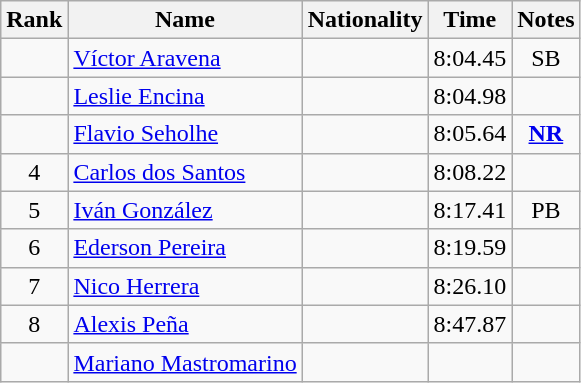<table class="wikitable sortable" style="text-align:center">
<tr>
<th>Rank</th>
<th>Name</th>
<th>Nationality</th>
<th>Time</th>
<th>Notes</th>
</tr>
<tr>
<td></td>
<td align=left><a href='#'>Víctor Aravena</a></td>
<td align=left></td>
<td>8:04.45</td>
<td>SB</td>
</tr>
<tr>
<td></td>
<td align=left><a href='#'>Leslie Encina</a></td>
<td align=left></td>
<td>8:04.98</td>
<td></td>
</tr>
<tr>
<td></td>
<td align=left><a href='#'>Flavio Seholhe</a></td>
<td align=left></td>
<td>8:05.64</td>
<td><strong><a href='#'>NR</a></strong></td>
</tr>
<tr>
<td>4</td>
<td align=left><a href='#'>Carlos dos Santos</a></td>
<td align=left></td>
<td>8:08.22</td>
<td></td>
</tr>
<tr>
<td>5</td>
<td align=left><a href='#'>Iván González</a></td>
<td align=left></td>
<td>8:17.41</td>
<td>PB</td>
</tr>
<tr>
<td>6</td>
<td align=left><a href='#'>Ederson Pereira</a></td>
<td align=left></td>
<td>8:19.59</td>
<td></td>
</tr>
<tr>
<td>7</td>
<td align=left><a href='#'>Nico Herrera</a></td>
<td align=left></td>
<td>8:26.10</td>
<td></td>
</tr>
<tr>
<td>8</td>
<td align=left><a href='#'>Alexis Peña</a></td>
<td align=left></td>
<td>8:47.87</td>
<td></td>
</tr>
<tr>
<td></td>
<td align=left><a href='#'>Mariano Mastromarino</a></td>
<td align=left></td>
<td></td>
<td></td>
</tr>
</table>
